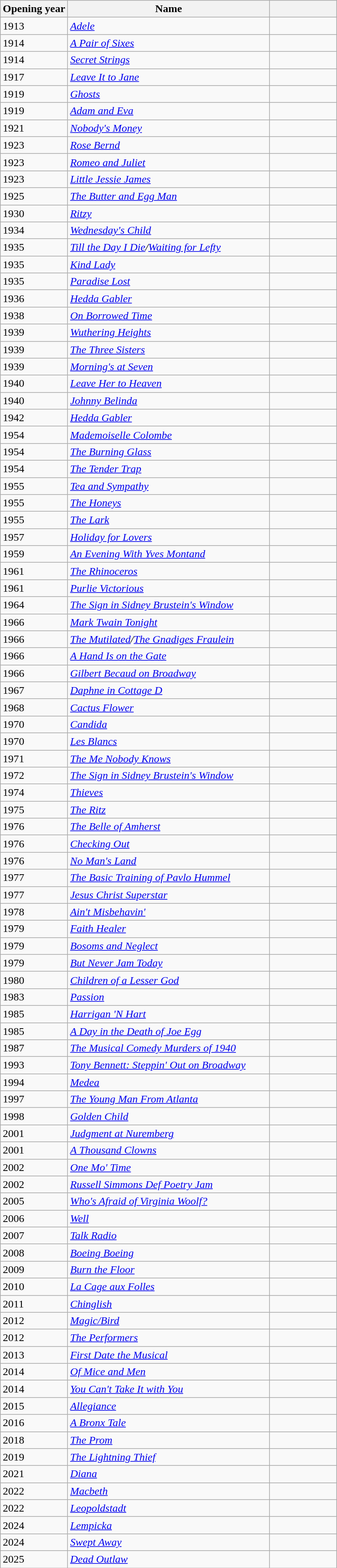<table class="wikitable sortable collapsible">
<tr>
<th width=20% scope="col">Opening year</th>
<th width=60% scope="col">Name</th>
<th width=20% scope="col" class="unsortable"></th>
</tr>
<tr>
<td>1913</td>
<td><em><a href='#'>Adele</a></em></td>
<td></td>
</tr>
<tr>
<td>1914</td>
<td><em><a href='#'>A Pair of Sixes</a></em></td>
<td></td>
</tr>
<tr>
<td>1914</td>
<td><em><a href='#'>Secret Strings</a></em></td>
<td></td>
</tr>
<tr>
<td>1917</td>
<td><em><a href='#'>Leave It to Jane</a></em></td>
<td></td>
</tr>
<tr>
<td>1919</td>
<td><em><a href='#'>Ghosts</a></em></td>
<td></td>
</tr>
<tr>
<td>1919</td>
<td><em><a href='#'>Adam and Eva</a></em></td>
<td></td>
</tr>
<tr>
<td>1921</td>
<td><em><a href='#'>Nobody's Money</a></em></td>
<td></td>
</tr>
<tr>
<td>1923</td>
<td><em><a href='#'>Rose Bernd</a></em></td>
<td></td>
</tr>
<tr>
<td>1923</td>
<td><em><a href='#'>Romeo and Juliet</a></em></td>
<td></td>
</tr>
<tr>
<td>1923</td>
<td><em><a href='#'>Little Jessie James</a></em></td>
<td></td>
</tr>
<tr>
<td>1925</td>
<td><em><a href='#'>The Butter and Egg Man</a></em></td>
<td></td>
</tr>
<tr>
<td>1930</td>
<td><em><a href='#'>Ritzy</a></em></td>
<td></td>
</tr>
<tr>
<td>1934</td>
<td><em><a href='#'>Wednesday's Child</a></em></td>
<td></td>
</tr>
<tr>
<td>1935</td>
<td><em><a href='#'>Till the Day I Die</a>/<a href='#'>Waiting for Lefty</a></em></td>
<td></td>
</tr>
<tr>
<td>1935</td>
<td><em><a href='#'>Kind Lady</a></em></td>
<td></td>
</tr>
<tr>
<td>1935</td>
<td><em><a href='#'>Paradise Lost</a></em></td>
<td></td>
</tr>
<tr>
<td>1936</td>
<td><em><a href='#'>Hedda Gabler</a></em></td>
<td></td>
</tr>
<tr>
<td>1938</td>
<td><em><a href='#'>On Borrowed Time</a></em></td>
<td></td>
</tr>
<tr>
<td>1939</td>
<td><em><a href='#'>Wuthering Heights</a></em></td>
<td></td>
</tr>
<tr>
<td>1939</td>
<td><em><a href='#'>The Three Sisters</a></em></td>
<td></td>
</tr>
<tr>
<td>1939</td>
<td><em><a href='#'>Morning's at Seven</a></em></td>
<td></td>
</tr>
<tr>
<td>1940</td>
<td><em><a href='#'>Leave Her to Heaven</a></em></td>
<td></td>
</tr>
<tr>
<td>1940</td>
<td><em><a href='#'>Johnny Belinda</a></em></td>
<td></td>
</tr>
<tr>
<td>1942</td>
<td><em><a href='#'>Hedda Gabler</a></em></td>
<td></td>
</tr>
<tr>
<td>1954</td>
<td><em><a href='#'>Mademoiselle Colombe</a></em></td>
<td></td>
</tr>
<tr>
<td>1954</td>
<td><em><a href='#'>The Burning Glass</a></em></td>
<td></td>
</tr>
<tr>
<td>1954</td>
<td><em><a href='#'>The Tender Trap</a></em></td>
<td></td>
</tr>
<tr>
<td>1955</td>
<td><em><a href='#'>Tea and Sympathy</a></em></td>
<td></td>
</tr>
<tr>
<td>1955</td>
<td><em><a href='#'>The Honeys</a></em></td>
<td></td>
</tr>
<tr>
<td>1955</td>
<td><em><a href='#'>The Lark</a></em></td>
<td></td>
</tr>
<tr>
<td>1957</td>
<td><em><a href='#'>Holiday for Lovers</a></em></td>
<td></td>
</tr>
<tr>
<td>1959</td>
<td><em><a href='#'>An Evening With Yves Montand</a></em></td>
<td></td>
</tr>
<tr>
<td>1961</td>
<td><em><a href='#'>The Rhinoceros</a></em></td>
<td></td>
</tr>
<tr>
<td>1961</td>
<td><em><a href='#'>Purlie Victorious</a></em></td>
<td></td>
</tr>
<tr>
<td>1964</td>
<td><em><a href='#'>The Sign in Sidney Brustein's Window</a></em></td>
<td></td>
</tr>
<tr>
<td>1966</td>
<td><em><a href='#'>Mark Twain Tonight</a></em></td>
<td></td>
</tr>
<tr>
<td>1966</td>
<td><em><a href='#'>The Mutilated</a>/<a href='#'>The Gnadiges Fraulein</a></em></td>
<td></td>
</tr>
<tr>
<td>1966</td>
<td><em><a href='#'>A Hand Is on the Gate</a></em></td>
<td></td>
</tr>
<tr>
<td>1966</td>
<td><em><a href='#'>Gilbert Becaud on Broadway</a></em></td>
<td></td>
</tr>
<tr>
<td>1967</td>
<td><em><a href='#'>Daphne in Cottage D</a></em></td>
<td></td>
</tr>
<tr>
<td>1968</td>
<td><em><a href='#'>Cactus Flower</a></em></td>
<td></td>
</tr>
<tr>
<td>1970</td>
<td><em><a href='#'>Candida</a></em></td>
<td></td>
</tr>
<tr>
<td>1970</td>
<td><em><a href='#'>Les Blancs</a></em></td>
<td></td>
</tr>
<tr>
<td>1971</td>
<td><em><a href='#'>The Me Nobody Knows</a></em></td>
<td></td>
</tr>
<tr>
<td>1972</td>
<td><em><a href='#'>The Sign in Sidney Brustein's Window</a></em></td>
<td></td>
</tr>
<tr>
<td>1974</td>
<td><em><a href='#'>Thieves</a></em></td>
<td></td>
</tr>
<tr>
<td>1975</td>
<td><em><a href='#'>The Ritz</a></em></td>
<td></td>
</tr>
<tr>
<td>1976</td>
<td><em><a href='#'>The Belle of Amherst</a></em></td>
<td></td>
</tr>
<tr>
<td>1976</td>
<td><em><a href='#'>Checking Out</a></em></td>
<td></td>
</tr>
<tr>
<td>1976</td>
<td><em><a href='#'>No Man's Land</a></em></td>
<td></td>
</tr>
<tr>
<td>1977</td>
<td><em><a href='#'>The Basic Training of Pavlo Hummel</a></em></td>
<td></td>
</tr>
<tr>
<td>1977</td>
<td><em><a href='#'>Jesus Christ Superstar</a></em></td>
<td></td>
</tr>
<tr>
<td>1978</td>
<td><em><a href='#'>Ain't Misbehavin'</a></em></td>
<td></td>
</tr>
<tr>
<td>1979</td>
<td><em><a href='#'>Faith Healer</a></em></td>
<td></td>
</tr>
<tr>
<td>1979</td>
<td><em><a href='#'>Bosoms and Neglect</a></em></td>
<td></td>
</tr>
<tr>
<td>1979</td>
<td><em><a href='#'>But Never Jam Today</a></em></td>
<td></td>
</tr>
<tr>
<td>1980</td>
<td><em><a href='#'>Children of a Lesser God</a></em></td>
<td></td>
</tr>
<tr>
<td>1983</td>
<td><em><a href='#'>Passion</a></em></td>
<td></td>
</tr>
<tr>
<td>1985</td>
<td><em><a href='#'>Harrigan 'N Hart</a></em></td>
<td></td>
</tr>
<tr>
<td>1985</td>
<td><em><a href='#'>A Day in the Death of Joe Egg</a></em></td>
<td></td>
</tr>
<tr>
<td>1987</td>
<td><em><a href='#'>The Musical Comedy Murders of 1940</a></em></td>
<td></td>
</tr>
<tr>
<td>1993</td>
<td><em><a href='#'>Tony Bennett: Steppin' Out on Broadway</a></em></td>
<td></td>
</tr>
<tr>
<td>1994</td>
<td><em><a href='#'>Medea</a></em></td>
<td></td>
</tr>
<tr>
<td>1997</td>
<td><em><a href='#'>The Young Man From Atlanta</a></em></td>
<td></td>
</tr>
<tr>
<td>1998</td>
<td><em><a href='#'>Golden Child</a></em></td>
<td></td>
</tr>
<tr>
<td>2001</td>
<td><em><a href='#'>Judgment at Nuremberg</a></em></td>
<td></td>
</tr>
<tr>
<td>2001</td>
<td><em><a href='#'>A Thousand Clowns</a></em></td>
<td></td>
</tr>
<tr>
<td>2002</td>
<td><em><a href='#'>One Mo' Time</a></em></td>
<td></td>
</tr>
<tr>
<td>2002</td>
<td><em><a href='#'>Russell Simmons Def Poetry Jam</a></em></td>
<td></td>
</tr>
<tr>
<td>2005</td>
<td><em><a href='#'>Who's Afraid of Virginia Woolf?</a></em></td>
<td></td>
</tr>
<tr>
<td>2006</td>
<td><em><a href='#'>Well</a></em></td>
<td></td>
</tr>
<tr>
<td>2007</td>
<td><em><a href='#'>Talk Radio</a></em></td>
<td></td>
</tr>
<tr>
<td>2008</td>
<td><em><a href='#'>Boeing Boeing</a></em></td>
<td></td>
</tr>
<tr>
<td>2009</td>
<td><em><a href='#'>Burn the Floor</a></em></td>
<td></td>
</tr>
<tr>
<td>2010</td>
<td><em><a href='#'>La Cage aux Folles</a></em></td>
<td></td>
</tr>
<tr>
<td>2011</td>
<td><em><a href='#'>Chinglish</a></em></td>
<td></td>
</tr>
<tr>
<td>2012</td>
<td><em><a href='#'>Magic/Bird</a></em></td>
<td></td>
</tr>
<tr>
<td>2012</td>
<td><em><a href='#'>The Performers</a></em></td>
<td></td>
</tr>
<tr>
<td>2013</td>
<td><em><a href='#'>First Date the Musical</a></em></td>
<td></td>
</tr>
<tr>
<td>2014</td>
<td><em><a href='#'>Of Mice and Men</a></em></td>
<td></td>
</tr>
<tr>
<td>2014</td>
<td><em><a href='#'>You Can't Take It with You</a></em></td>
<td></td>
</tr>
<tr>
<td>2015</td>
<td><em><a href='#'>Allegiance</a></em></td>
<td></td>
</tr>
<tr>
<td>2016</td>
<td><em><a href='#'>A Bronx Tale</a></em></td>
<td></td>
</tr>
<tr>
<td>2018</td>
<td><em><a href='#'>The Prom</a></em></td>
<td></td>
</tr>
<tr>
<td>2019</td>
<td><em><a href='#'>The Lightning Thief</a></em></td>
<td></td>
</tr>
<tr>
<td>2021</td>
<td><em><a href='#'>Diana</a></em></td>
<td></td>
</tr>
<tr>
<td>2022</td>
<td><em><a href='#'>Macbeth</a></em></td>
<td></td>
</tr>
<tr>
<td>2022</td>
<td><em><a href='#'>Leopoldstadt</a></em></td>
<td></td>
</tr>
<tr>
<td>2024</td>
<td><em><a href='#'>Lempicka</a></em></td>
<td></td>
</tr>
<tr>
<td>2024</td>
<td><em><a href='#'>Swept Away</a></em></td>
<td></td>
</tr>
<tr>
<td>2025</td>
<td><em><a href='#'>Dead Outlaw</a></em></td>
<td></td>
</tr>
</table>
